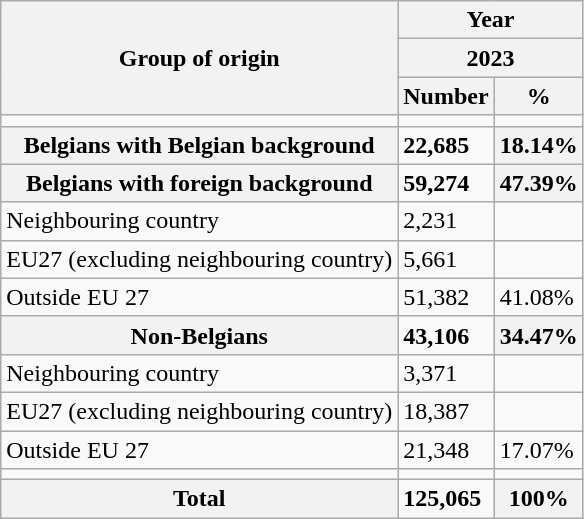<table class="wikitable sortable mw-collapsible">
<tr>
<th rowspan="3">Group of origin</th>
<th colspan="2">Year</th>
</tr>
<tr>
<th colspan="2">2023</th>
</tr>
<tr>
<th>Number</th>
<th>%</th>
</tr>
<tr>
<td></td>
<td></td>
<td></td>
</tr>
<tr>
<th>Belgians with Belgian background</th>
<td><strong>22,685</strong></td>
<th>18.14%</th>
</tr>
<tr>
<th>Belgians with foreign background</th>
<td><strong>59,274</strong></td>
<th>47.39%</th>
</tr>
<tr>
<td>Neighbouring country</td>
<td>2,231</td>
<td></td>
</tr>
<tr>
<td>EU27 (excluding neighbouring country)</td>
<td>5,661</td>
<td></td>
</tr>
<tr>
<td>Outside EU 27</td>
<td>51,382</td>
<td>41.08%</td>
</tr>
<tr>
<th>Non-Belgians</th>
<td><strong>43,106</strong></td>
<th>34.47%</th>
</tr>
<tr>
<td>Neighbouring country</td>
<td>3,371</td>
<td></td>
</tr>
<tr>
<td>EU27 (excluding neighbouring country)</td>
<td>18,387</td>
<td></td>
</tr>
<tr>
<td>Outside EU 27</td>
<td>21,348</td>
<td>17.07%</td>
</tr>
<tr>
<td></td>
<td></td>
<td></td>
</tr>
<tr>
<th>Total</th>
<td><strong>125,065</strong></td>
<th>100%</th>
</tr>
</table>
